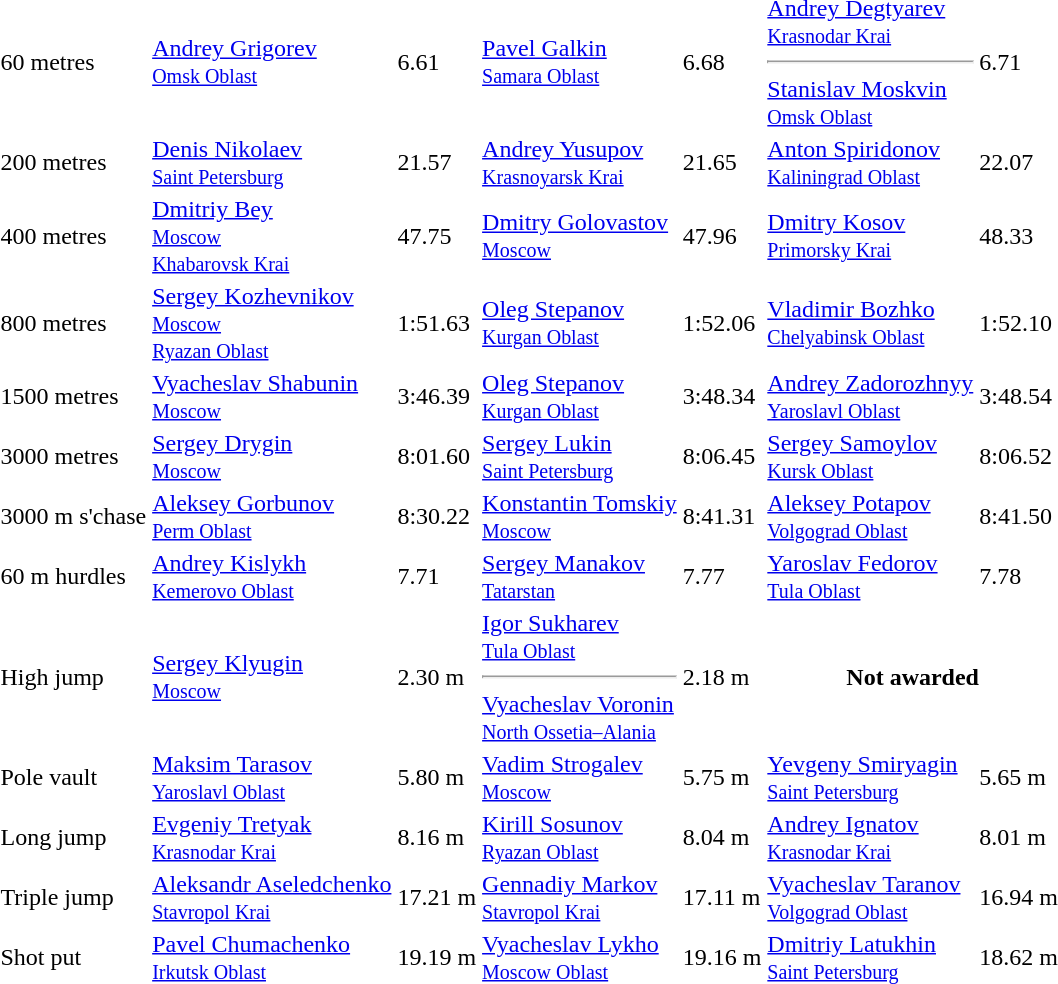<table>
<tr>
<td>60 metres</td>
<td><a href='#'>Andrey Grigorev</a><br><small><a href='#'>Omsk Oblast</a></small></td>
<td>6.61</td>
<td><a href='#'>Pavel Galkin</a><br><small><a href='#'>Samara Oblast</a></small></td>
<td>6.68</td>
<td><a href='#'>Andrey Degtyarev</a><br><small><a href='#'>Krasnodar Krai</a></small><hr><a href='#'>Stanislav Moskvin</a><br><small><a href='#'>Omsk Oblast</a></small></td>
<td>6.71</td>
</tr>
<tr>
<td>200 metres</td>
<td><a href='#'>Denis Nikolaev</a><br><small><a href='#'>Saint Petersburg</a></small></td>
<td>21.57</td>
<td><a href='#'>Andrey Yusupov</a><br><small><a href='#'>Krasnoyarsk Krai</a></small></td>
<td>21.65</td>
<td><a href='#'>Anton Spiridonov</a><br><small><a href='#'>Kaliningrad Oblast</a></small></td>
<td>22.07</td>
</tr>
<tr>
<td>400 metres</td>
<td><a href='#'>Dmitriy Bey</a><br><small><a href='#'>Moscow</a></small><br><small><a href='#'>Khabarovsk Krai</a></small></td>
<td>47.75</td>
<td><a href='#'>Dmitry Golovastov</a><br><small><a href='#'>Moscow</a></small></td>
<td>47.96</td>
<td><a href='#'>Dmitry Kosov</a><br><small><a href='#'>Primorsky Krai</a></small></td>
<td>48.33</td>
</tr>
<tr>
<td>800 metres</td>
<td><a href='#'>Sergey Kozhevnikov</a><br><small><a href='#'>Moscow</a></small><br><small><a href='#'>Ryazan Oblast</a></small></td>
<td>1:51.63</td>
<td><a href='#'>Oleg Stepanov</a><br><small><a href='#'>Kurgan Oblast</a></small></td>
<td>1:52.06</td>
<td><a href='#'>Vladimir Bozhko</a><br><small><a href='#'>Chelyabinsk Oblast</a></small></td>
<td>1:52.10</td>
</tr>
<tr>
<td>1500 metres</td>
<td><a href='#'>Vyacheslav Shabunin</a><br><small><a href='#'>Moscow</a></small></td>
<td>3:46.39</td>
<td><a href='#'>Oleg Stepanov</a><br><small><a href='#'>Kurgan Oblast</a></small></td>
<td>3:48.34</td>
<td><a href='#'>Andrey Zadorozhnyy</a><br><small><a href='#'>Yaroslavl Oblast</a></small></td>
<td>3:48.54</td>
</tr>
<tr>
<td>3000 metres</td>
<td><a href='#'>Sergey Drygin</a><br><small><a href='#'>Moscow</a></small></td>
<td>8:01.60</td>
<td><a href='#'>Sergey Lukin</a><br><small><a href='#'>Saint Petersburg</a></small></td>
<td>8:06.45</td>
<td><a href='#'>Sergey Samoylov</a><br><small><a href='#'>Kursk Oblast</a></small></td>
<td>8:06.52</td>
</tr>
<tr>
<td>3000 m s'chase</td>
<td><a href='#'>Aleksey Gorbunov</a><br><small><a href='#'>Perm Oblast</a></small></td>
<td>8:30.22</td>
<td><a href='#'>Konstantin Tomskiy</a><br><small><a href='#'>Moscow</a></small></td>
<td>8:41.31</td>
<td><a href='#'>Aleksey Potapov</a><br><small><a href='#'>Volgograd Oblast</a></small></td>
<td>8:41.50</td>
</tr>
<tr>
<td>60 m hurdles</td>
<td><a href='#'>Andrey Kislykh</a><br><small><a href='#'>Kemerovo Oblast</a></small></td>
<td>7.71</td>
<td><a href='#'>Sergey Manakov</a><br><small><a href='#'>Tatarstan</a></small></td>
<td>7.77</td>
<td><a href='#'>Yaroslav Fedorov</a><br><small><a href='#'>Tula Oblast</a></small></td>
<td>7.78</td>
</tr>
<tr>
<td>High jump</td>
<td><a href='#'>Sergey Klyugin</a><br><small><a href='#'>Moscow</a></small></td>
<td>2.30 m</td>
<td><a href='#'>Igor Sukharev</a><br><small><a href='#'>Tula Oblast</a></small><hr><a href='#'>Vyacheslav Voronin</a><br><small><a href='#'>North Ossetia–Alania</a></small></td>
<td>2.18 m</td>
<th colspan=2>Not awarded</th>
</tr>
<tr>
<td>Pole vault</td>
<td><a href='#'>Maksim Tarasov</a><br><small><a href='#'>Yaroslavl Oblast</a></small></td>
<td>5.80 m</td>
<td><a href='#'>Vadim Strogalev</a><br><small><a href='#'>Moscow</a></small></td>
<td>5.75 m</td>
<td><a href='#'>Yevgeny Smiryagin</a><br><small><a href='#'>Saint Petersburg</a></small></td>
<td>5.65 m</td>
</tr>
<tr>
<td>Long jump</td>
<td><a href='#'>Evgeniy Tretyak</a><br><small><a href='#'>Krasnodar Krai</a></small></td>
<td>8.16 m</td>
<td><a href='#'>Kirill Sosunov</a><br><small><a href='#'>Ryazan Oblast</a></small></td>
<td>8.04 m</td>
<td><a href='#'>Andrey Ignatov</a><br><small><a href='#'>Krasnodar Krai</a></small></td>
<td>8.01 m</td>
</tr>
<tr>
<td>Triple jump</td>
<td><a href='#'>Aleksandr Aseledchenko</a><br><small><a href='#'>Stavropol Krai</a></small></td>
<td>17.21 m</td>
<td><a href='#'>Gennadiy Markov</a><br><small><a href='#'>Stavropol Krai</a></small></td>
<td>17.11 m</td>
<td><a href='#'>Vyacheslav Taranov</a><br><small><a href='#'>Volgograd Oblast</a></small></td>
<td>16.94 m</td>
</tr>
<tr>
<td>Shot put</td>
<td><a href='#'>Pavel Chumachenko</a><br><small><a href='#'>Irkutsk Oblast</a></small></td>
<td>19.19 m</td>
<td><a href='#'>Vyacheslav Lykho</a><br><small><a href='#'>Moscow Oblast</a></small></td>
<td>19.16 m</td>
<td><a href='#'>Dmitriy Latukhin</a><br><small><a href='#'>Saint Petersburg</a></small></td>
<td>18.62 m</td>
</tr>
</table>
